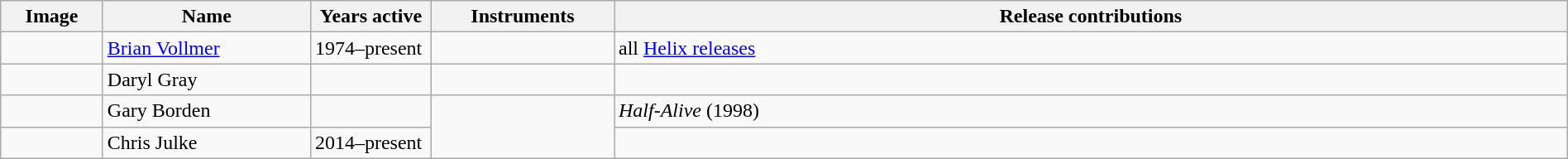<table class="wikitable" border="1" width=100%>
<tr>
<th width="75">Image</th>
<th width="160">Name</th>
<th width="90">Years active</th>
<th width="140">Instruments</th>
<th>Release contributions</th>
</tr>
<tr>
<td></td>
<td><a href='#'>Brian Vollmer</a></td>
<td>1974–present</td>
<td></td>
<td>all <a href='#'>Helix releases</a></td>
</tr>
<tr>
<td></td>
<td>Daryl Gray</td>
<td></td>
<td></td>
<td></td>
</tr>
<tr>
<td></td>
<td>Gary Borden</td>
<td></td>
<td rowspan="2"></td>
<td><em>Half-Alive</em> (1998)</td>
</tr>
<tr>
<td></td>
<td>Chris Julke</td>
<td>2014–present</td>
<td></td>
</tr>
</table>
